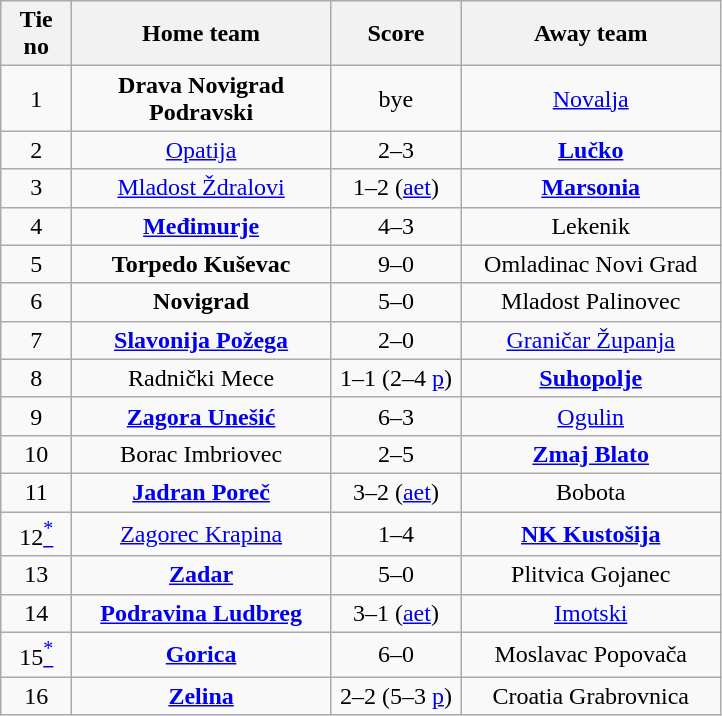<table class="wikitable" style="text-align: center">
<tr>
<th width=40>Tie no</th>
<th width=165>Home team</th>
<th width=80>Score</th>
<th width=165>Away team</th>
</tr>
<tr>
<td>1</td>
<td><strong>Drava Novigrad Podravski</strong></td>
<td>bye</td>
<td><a href='#'>Novalja</a></td>
</tr>
<tr>
<td>2</td>
<td><a href='#'>Opatija</a></td>
<td>2–3</td>
<td><strong><a href='#'>Lučko</a></strong></td>
</tr>
<tr>
<td>3</td>
<td><a href='#'>Mladost Ždralovi</a></td>
<td>1–2 (<a href='#'>aet</a>)</td>
<td><strong><a href='#'>Marsonia</a></strong></td>
</tr>
<tr>
<td>4</td>
<td><strong><a href='#'>Međimurje</a></strong></td>
<td>4–3</td>
<td>Lekenik</td>
</tr>
<tr>
<td>5</td>
<td><strong>Torpedo Kuševac</strong></td>
<td>9–0</td>
<td>Omladinac Novi Grad</td>
</tr>
<tr>
<td>6</td>
<td><strong>Novigrad</strong></td>
<td>5–0</td>
<td>Mladost Palinovec</td>
</tr>
<tr>
<td>7</td>
<td><strong><a href='#'>Slavonija Požega</a></strong></td>
<td>2–0</td>
<td><a href='#'>Graničar Županja</a></td>
</tr>
<tr>
<td>8</td>
<td>Radnički Mece</td>
<td>1–1 (2–4 <a href='#'>p</a>)</td>
<td><strong><a href='#'>Suhopolje</a></strong></td>
</tr>
<tr>
<td>9</td>
<td><strong><a href='#'>Zagora Unešić</a></strong></td>
<td>6–3</td>
<td><a href='#'>Ogulin</a></td>
</tr>
<tr>
<td>10</td>
<td>Borac Imbriovec</td>
<td>2–5</td>
<td><strong><a href='#'>Zmaj Blato</a></strong></td>
</tr>
<tr>
<td>11</td>
<td><strong><a href='#'>Jadran Poreč</a></strong></td>
<td>3–2 (<a href='#'>aet</a>)</td>
<td>Bobota</td>
</tr>
<tr>
<td>12<a href='#'><sup>*</sup></a></td>
<td><a href='#'>Zagorec Krapina</a></td>
<td>1–4</td>
<td><strong><a href='#'>NK Kustošija</a></strong></td>
</tr>
<tr>
<td>13</td>
<td><strong><a href='#'>Zadar</a></strong></td>
<td>5–0</td>
<td>Plitvica Gojanec</td>
</tr>
<tr>
<td>14</td>
<td><strong><a href='#'>Podravina Ludbreg</a></strong></td>
<td>3–1 (<a href='#'>aet</a>)</td>
<td><a href='#'>Imotski</a></td>
</tr>
<tr>
<td>15<a href='#'><sup>*</sup></a></td>
<td><strong><a href='#'>Gorica</a></strong></td>
<td>6–0</td>
<td>Moslavac Popovača</td>
</tr>
<tr>
<td>16</td>
<td><strong><a href='#'>Zelina</a></strong></td>
<td>2–2 (5–3 <a href='#'>p</a>)</td>
<td>Croatia Grabrovnica</td>
</tr>
</table>
